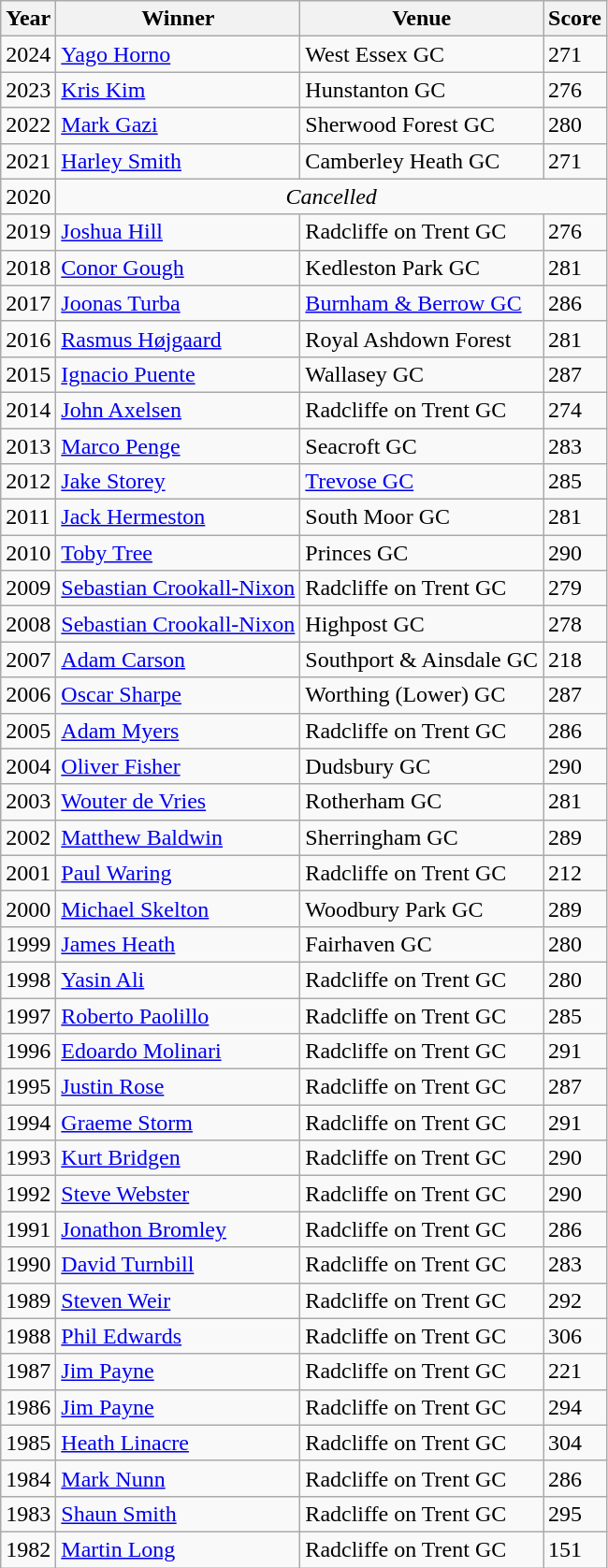<table class="wikitable">
<tr>
<th>Year</th>
<th>Winner</th>
<th>Venue</th>
<th>Score</th>
</tr>
<tr>
<td>2024</td>
<td><a href='#'>Yago Horno</a></td>
<td>West Essex GC</td>
<td>271</td>
</tr>
<tr>
<td>2023</td>
<td><a href='#'>Kris Kim</a></td>
<td>Hunstanton GC</td>
<td>276</td>
</tr>
<tr>
<td>2022</td>
<td><a href='#'>Mark Gazi</a></td>
<td>Sherwood Forest GC</td>
<td>280</td>
</tr>
<tr>
<td>2021</td>
<td><a href='#'>Harley Smith</a></td>
<td>Camberley Heath GC</td>
<td>271</td>
</tr>
<tr>
<td>2020</td>
<td colspan=3 align=center><em>Cancelled</em></td>
</tr>
<tr>
<td>2019</td>
<td><a href='#'>Joshua Hill</a></td>
<td>Radcliffe on Trent GC</td>
<td>276</td>
</tr>
<tr>
<td>2018</td>
<td><a href='#'>Conor Gough</a></td>
<td>Kedleston Park GC</td>
<td>281</td>
</tr>
<tr>
<td>2017</td>
<td><a href='#'>Joonas Turba</a></td>
<td><a href='#'>Burnham & Berrow GC</a></td>
<td>286</td>
</tr>
<tr>
<td>2016</td>
<td><a href='#'>Rasmus Højgaard</a></td>
<td>Royal Ashdown Forest</td>
<td>281</td>
</tr>
<tr>
<td>2015</td>
<td><a href='#'>Ignacio Puente</a></td>
<td>Wallasey GC</td>
<td>287</td>
</tr>
<tr>
<td>2014</td>
<td><a href='#'>John Axelsen</a></td>
<td>Radcliffe on Trent GC</td>
<td>274</td>
</tr>
<tr>
<td>2013</td>
<td><a href='#'>Marco Penge</a></td>
<td>Seacroft GC</td>
<td>283</td>
</tr>
<tr>
<td>2012</td>
<td><a href='#'>Jake Storey</a></td>
<td><a href='#'>Trevose GC</a></td>
<td>285</td>
</tr>
<tr>
<td>2011</td>
<td><a href='#'>Jack Hermeston</a></td>
<td>South Moor GC</td>
<td>281</td>
</tr>
<tr>
<td>2010</td>
<td><a href='#'>Toby Tree</a></td>
<td>Princes GC</td>
<td>290</td>
</tr>
<tr>
<td>2009</td>
<td><a href='#'>Sebastian Crookall-Nixon</a></td>
<td>Radcliffe on Trent GC</td>
<td>279</td>
</tr>
<tr>
<td>2008</td>
<td><a href='#'>Sebastian Crookall-Nixon</a></td>
<td>Highpost GC</td>
<td>278</td>
</tr>
<tr>
<td>2007</td>
<td><a href='#'>Adam Carson</a></td>
<td>Southport & Ainsdale GC</td>
<td>218</td>
</tr>
<tr>
<td>2006</td>
<td><a href='#'>Oscar Sharpe</a></td>
<td>Worthing (Lower) GC</td>
<td>287</td>
</tr>
<tr>
<td>2005</td>
<td><a href='#'>Adam Myers</a></td>
<td>Radcliffe on Trent GC</td>
<td>286</td>
</tr>
<tr>
<td>2004</td>
<td><a href='#'>Oliver Fisher</a></td>
<td>Dudsbury GC</td>
<td>290</td>
</tr>
<tr>
<td>2003</td>
<td><a href='#'>Wouter de Vries</a></td>
<td>Rotherham GC</td>
<td>281</td>
</tr>
<tr>
<td>2002</td>
<td><a href='#'>Matthew Baldwin</a></td>
<td>Sherringham GC</td>
<td>289</td>
</tr>
<tr>
<td>2001</td>
<td><a href='#'>Paul Waring</a></td>
<td>Radcliffe on Trent GC</td>
<td>212</td>
</tr>
<tr>
<td>2000</td>
<td><a href='#'>Michael Skelton</a></td>
<td>Woodbury Park GC</td>
<td>289</td>
</tr>
<tr>
<td>1999</td>
<td><a href='#'>James Heath</a></td>
<td>Fairhaven GC</td>
<td>280</td>
</tr>
<tr>
<td>1998</td>
<td><a href='#'>Yasin Ali</a></td>
<td>Radcliffe on Trent GC</td>
<td>280</td>
</tr>
<tr>
<td>1997</td>
<td><a href='#'>Roberto Paolillo</a></td>
<td>Radcliffe on Trent GC</td>
<td>285</td>
</tr>
<tr>
<td>1996</td>
<td><a href='#'>Edoardo Molinari</a></td>
<td>Radcliffe on Trent GC</td>
<td>291</td>
</tr>
<tr>
<td>1995</td>
<td><a href='#'>Justin Rose</a></td>
<td>Radcliffe on Trent GC</td>
<td>287</td>
</tr>
<tr>
<td>1994</td>
<td><a href='#'>Graeme Storm</a></td>
<td>Radcliffe on Trent GC</td>
<td>291</td>
</tr>
<tr>
<td>1993</td>
<td><a href='#'>Kurt Bridgen</a></td>
<td>Radcliffe on Trent GC</td>
<td>290</td>
</tr>
<tr>
<td>1992</td>
<td><a href='#'>Steve Webster</a></td>
<td>Radcliffe on Trent GC</td>
<td>290</td>
</tr>
<tr>
<td>1991</td>
<td><a href='#'>Jonathon Bromley</a></td>
<td>Radcliffe on Trent GC</td>
<td>286</td>
</tr>
<tr>
<td>1990</td>
<td><a href='#'>David Turnbill</a></td>
<td>Radcliffe on Trent GC</td>
<td>283</td>
</tr>
<tr>
<td>1989</td>
<td><a href='#'>Steven Weir</a></td>
<td>Radcliffe on Trent GC</td>
<td>292</td>
</tr>
<tr>
<td>1988</td>
<td><a href='#'>Phil Edwards</a></td>
<td>Radcliffe on Trent GC</td>
<td>306</td>
</tr>
<tr>
<td>1987</td>
<td><a href='#'>Jim Payne</a></td>
<td>Radcliffe on Trent GC</td>
<td>221</td>
</tr>
<tr>
<td>1986</td>
<td><a href='#'>Jim Payne</a></td>
<td>Radcliffe on Trent GC</td>
<td>294</td>
</tr>
<tr>
<td>1985</td>
<td><a href='#'>Heath Linacre</a></td>
<td>Radcliffe on Trent GC</td>
<td>304</td>
</tr>
<tr>
<td>1984</td>
<td><a href='#'>Mark Nunn</a></td>
<td>Radcliffe on Trent GC</td>
<td>286</td>
</tr>
<tr>
<td>1983</td>
<td><a href='#'>Shaun Smith</a></td>
<td>Radcliffe on Trent GC</td>
<td>295</td>
</tr>
<tr>
<td>1982</td>
<td><a href='#'>Martin Long</a></td>
<td>Radcliffe on Trent GC</td>
<td>151</td>
</tr>
</table>
